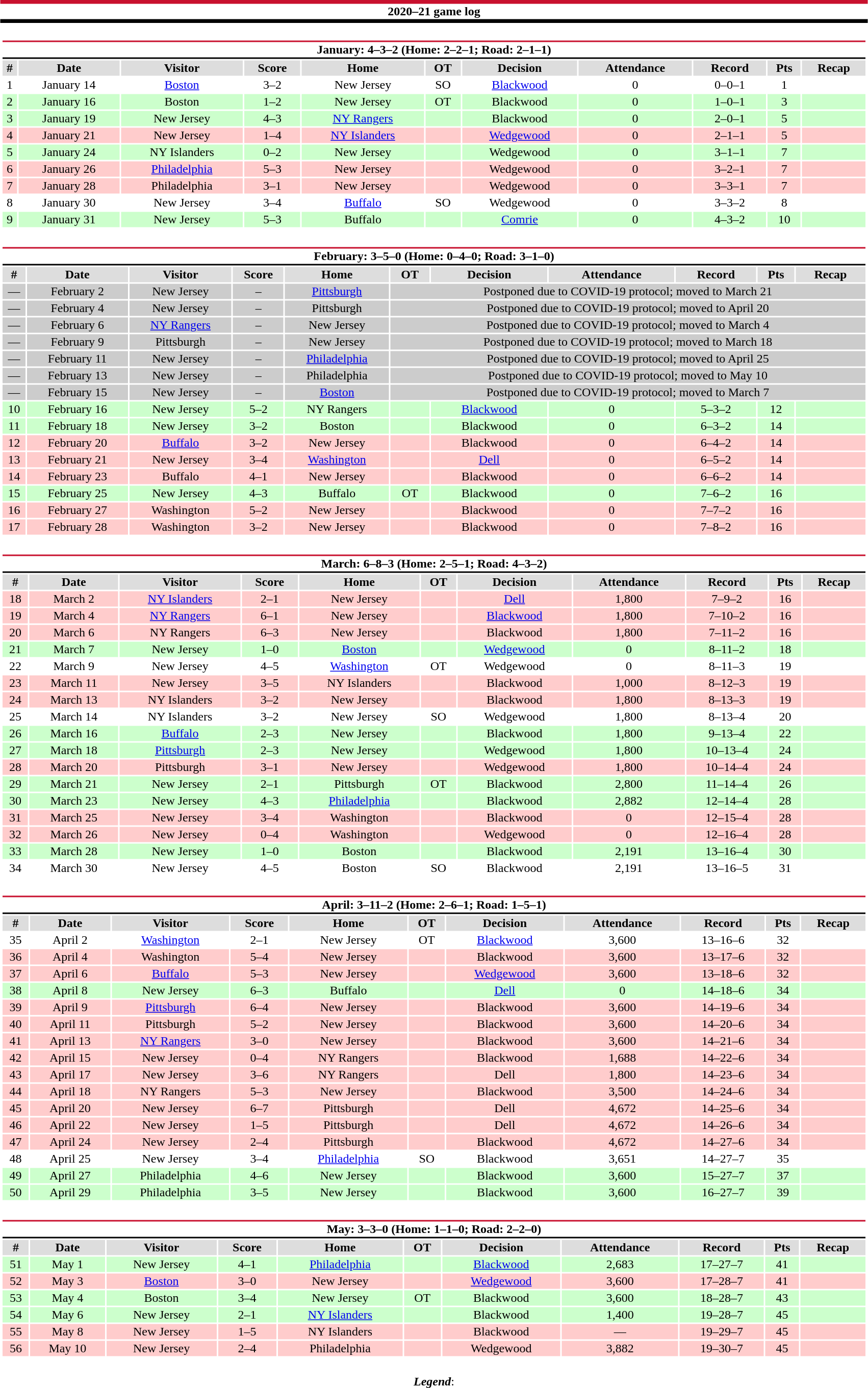<table class="toccolours" style="width:90%; clear:both; margin:1.5em auto; text-align:center;">
<tr>
<th colspan="11" style="background:#FFFFFF; border-top:#C8102E 5px solid; border-bottom:#010101 5px solid;">2020–21 game log</th>
</tr>
<tr>
<td colspan="11"><br><table class="toccolours collapsible collapsed" style="width:100%;">
<tr>
<th colspan="11" style="background:#FFFFFF; border-top:#C8102E 2px solid; border-bottom:#010101 2px solid;">January: 4–3–2 (Home: 2–2–1; Road: 2–1–1)</th>
</tr>
<tr style="background:#ddd;">
<th>#</th>
<th>Date</th>
<th>Visitor</th>
<th>Score</th>
<th>Home</th>
<th>OT</th>
<th>Decision</th>
<th>Attendance</th>
<th>Record</th>
<th>Pts</th>
<th>Recap</th>
</tr>
<tr style="background:#fff;">
<td>1</td>
<td>January 14</td>
<td><a href='#'>Boston</a></td>
<td>3–2</td>
<td>New Jersey</td>
<td>SO</td>
<td><a href='#'>Blackwood</a></td>
<td>0</td>
<td>0–0–1</td>
<td>1</td>
<td></td>
</tr>
<tr style="background:#cfc;">
<td>2</td>
<td>January 16</td>
<td>Boston</td>
<td>1–2</td>
<td>New Jersey</td>
<td>OT</td>
<td>Blackwood</td>
<td>0</td>
<td>1–0–1</td>
<td>3</td>
<td></td>
</tr>
<tr style="background:#cfc;">
<td>3</td>
<td>January 19</td>
<td>New Jersey</td>
<td>4–3</td>
<td><a href='#'>NY Rangers</a></td>
<td></td>
<td>Blackwood</td>
<td>0</td>
<td>2–0–1</td>
<td>5</td>
<td></td>
</tr>
<tr style="background:#fcc;">
<td>4</td>
<td>January 21</td>
<td>New Jersey</td>
<td>1–4</td>
<td><a href='#'>NY Islanders</a></td>
<td></td>
<td><a href='#'>Wedgewood</a></td>
<td>0</td>
<td>2–1–1</td>
<td>5</td>
<td></td>
</tr>
<tr style="background:#cfc;">
<td>5</td>
<td>January 24</td>
<td>NY Islanders</td>
<td>0–2</td>
<td>New Jersey</td>
<td></td>
<td>Wedgewood</td>
<td>0</td>
<td>3–1–1</td>
<td>7</td>
<td></td>
</tr>
<tr style="background:#fcc;">
<td>6</td>
<td>January 26</td>
<td><a href='#'>Philadelphia</a></td>
<td>5–3</td>
<td>New Jersey</td>
<td></td>
<td>Wedgewood</td>
<td>0</td>
<td>3–2–1</td>
<td>7</td>
<td></td>
</tr>
<tr style="background:#fcc;">
<td>7</td>
<td>January 28</td>
<td>Philadelphia</td>
<td>3–1</td>
<td>New Jersey</td>
<td></td>
<td>Wedgewood</td>
<td>0</td>
<td>3–3–1</td>
<td>7</td>
<td></td>
</tr>
<tr style="background:#fff;">
<td>8</td>
<td>January 30</td>
<td>New Jersey</td>
<td>3–4</td>
<td><a href='#'>Buffalo</a></td>
<td>SO</td>
<td>Wedgewood</td>
<td>0</td>
<td>3–3–2</td>
<td>8</td>
<td></td>
</tr>
<tr style="background:#cfc;">
<td>9</td>
<td>January 31</td>
<td>New Jersey</td>
<td>5–3</td>
<td>Buffalo</td>
<td></td>
<td><a href='#'>Comrie</a></td>
<td>0</td>
<td>4–3–2</td>
<td>10</td>
<td></td>
</tr>
</table>
</td>
</tr>
<tr>
<td colspan="11"><br><table class="toccolours collapsible collapsed" style="width:100%;">
<tr>
<th colspan="11" style="background:#FFFFFF; border-top:#C8102E 2px solid; border-bottom:#010101 2px solid;">February: 3–5–0 (Home: 0–4–0; Road: 3–1–0)</th>
</tr>
<tr style="background:#ddd;">
<th>#</th>
<th>Date</th>
<th>Visitor</th>
<th>Score</th>
<th>Home</th>
<th>OT</th>
<th>Decision</th>
<th>Attendance</th>
<th>Record</th>
<th>Pts</th>
<th>Recap</th>
</tr>
<tr style="background:#ccc;">
<td>—</td>
<td>February 2</td>
<td>New Jersey</td>
<td>–</td>
<td><a href='#'>Pittsburgh</a></td>
<td colspan="6">Postponed due to COVID-19 protocol; moved to March 21</td>
</tr>
<tr style="background:#ccc;">
<td>—</td>
<td>February 4</td>
<td>New Jersey</td>
<td>–</td>
<td>Pittsburgh</td>
<td colspan="6">Postponed due to COVID-19 protocol; moved to April 20</td>
</tr>
<tr style="background:#ccc;">
<td>—</td>
<td>February 6</td>
<td><a href='#'>NY Rangers</a></td>
<td>–</td>
<td>New Jersey</td>
<td colspan="6">Postponed due to COVID-19 protocol; moved to March 4</td>
</tr>
<tr style="background:#ccc;">
<td>—</td>
<td>February 9</td>
<td>Pittsburgh</td>
<td>–</td>
<td>New Jersey</td>
<td colspan="6">Postponed due to COVID-19 protocol; moved to March 18</td>
</tr>
<tr style="background:#ccc;">
<td>—</td>
<td>February 11</td>
<td>New Jersey</td>
<td>–</td>
<td><a href='#'>Philadelphia</a></td>
<td colspan="6">Postponed due to COVID-19 protocol; moved to April 25</td>
</tr>
<tr style="background:#ccc;">
<td>—</td>
<td>February 13</td>
<td>New Jersey</td>
<td>–</td>
<td>Philadelphia</td>
<td colspan="6">Postponed due to COVID-19 protocol; moved to May 10</td>
</tr>
<tr style="background:#ccc;">
<td>—</td>
<td>February 15</td>
<td>New Jersey</td>
<td>–</td>
<td><a href='#'>Boston</a></td>
<td colspan="6">Postponed due to COVID-19 protocol; moved to March 7</td>
</tr>
<tr style="background:#cfc;">
<td>10</td>
<td>February 16</td>
<td>New Jersey</td>
<td>5–2</td>
<td>NY Rangers</td>
<td></td>
<td><a href='#'>Blackwood</a></td>
<td>0</td>
<td>5–3–2</td>
<td>12</td>
<td></td>
</tr>
<tr style="background:#cfc;">
<td>11</td>
<td>February 18</td>
<td>New Jersey</td>
<td>3–2</td>
<td>Boston</td>
<td></td>
<td>Blackwood</td>
<td>0</td>
<td>6–3–2</td>
<td>14</td>
<td></td>
</tr>
<tr style="background:#fcc;">
<td>12</td>
<td>February 20</td>
<td><a href='#'>Buffalo</a></td>
<td>3–2</td>
<td>New Jersey</td>
<td></td>
<td>Blackwood</td>
<td>0</td>
<td>6–4–2</td>
<td>14</td>
<td></td>
</tr>
<tr style="background:#fcc;">
<td>13</td>
<td>February 21</td>
<td>New Jersey</td>
<td>3–4</td>
<td><a href='#'>Washington</a></td>
<td></td>
<td><a href='#'>Dell</a></td>
<td>0</td>
<td>6–5–2</td>
<td>14</td>
<td></td>
</tr>
<tr style="background:#fcc;">
<td>14</td>
<td>February 23</td>
<td>Buffalo</td>
<td>4–1</td>
<td>New Jersey</td>
<td></td>
<td>Blackwood</td>
<td>0</td>
<td>6–6–2</td>
<td>14</td>
<td></td>
</tr>
<tr style="background:#cfc;">
<td>15</td>
<td>February 25</td>
<td>New Jersey</td>
<td>4–3</td>
<td>Buffalo</td>
<td>OT</td>
<td>Blackwood</td>
<td>0</td>
<td>7–6–2</td>
<td>16</td>
<td></td>
</tr>
<tr style="background:#fcc;">
<td>16</td>
<td>February 27</td>
<td>Washington</td>
<td>5–2</td>
<td>New Jersey</td>
<td></td>
<td>Blackwood</td>
<td>0</td>
<td>7–7–2</td>
<td>16</td>
<td></td>
</tr>
<tr style="background:#fcc;">
<td>17</td>
<td>February 28</td>
<td>Washington</td>
<td>3–2</td>
<td>New Jersey</td>
<td></td>
<td>Blackwood</td>
<td>0</td>
<td>7–8–2</td>
<td>16</td>
<td></td>
</tr>
</table>
</td>
</tr>
<tr>
<td colspan="11"><br><table class="toccolours collapsible collapsed" style="width:100%;">
<tr>
<th colspan="11" style="background:#FFFFFF; border-top:#C8102E 2px solid; border-bottom:#010101 2px solid;">March: 6–8–3 (Home: 2–5–1; Road: 4–3–2)</th>
</tr>
<tr style="background:#ddd;">
<th>#</th>
<th>Date</th>
<th>Visitor</th>
<th>Score</th>
<th>Home</th>
<th>OT</th>
<th>Decision</th>
<th>Attendance</th>
<th>Record</th>
<th>Pts</th>
<th>Recap</th>
</tr>
<tr style="background:#fcc;">
<td>18</td>
<td>March 2</td>
<td><a href='#'>NY Islanders</a></td>
<td>2–1</td>
<td>New Jersey</td>
<td></td>
<td><a href='#'>Dell</a></td>
<td>1,800</td>
<td>7–9–2</td>
<td>16</td>
<td></td>
</tr>
<tr style="background:#fcc;">
<td>19</td>
<td>March 4</td>
<td><a href='#'>NY Rangers</a></td>
<td>6–1</td>
<td>New Jersey</td>
<td></td>
<td><a href='#'>Blackwood</a></td>
<td>1,800</td>
<td>7–10–2</td>
<td>16</td>
<td></td>
</tr>
<tr style="background:#fcc;">
<td>20</td>
<td>March 6</td>
<td>NY Rangers</td>
<td>6–3</td>
<td>New Jersey</td>
<td></td>
<td>Blackwood</td>
<td>1,800</td>
<td>7–11–2</td>
<td>16</td>
<td></td>
</tr>
<tr style="background:#cfc;">
<td>21</td>
<td>March 7</td>
<td>New Jersey</td>
<td>1–0</td>
<td><a href='#'>Boston</a></td>
<td></td>
<td><a href='#'>Wedgewood</a></td>
<td>0</td>
<td>8–11–2</td>
<td>18</td>
<td></td>
</tr>
<tr style="background:#fff;">
<td>22</td>
<td>March 9</td>
<td>New Jersey</td>
<td>4–5</td>
<td><a href='#'>Washington</a></td>
<td>OT</td>
<td>Wedgewood</td>
<td>0</td>
<td>8–11–3</td>
<td>19</td>
<td></td>
</tr>
<tr style="background:#fcc;">
<td>23</td>
<td>March 11</td>
<td>New Jersey</td>
<td>3–5</td>
<td>NY Islanders</td>
<td></td>
<td>Blackwood</td>
<td>1,000</td>
<td>8–12–3</td>
<td>19</td>
<td></td>
</tr>
<tr style="background:#fcc;">
<td>24</td>
<td>March 13</td>
<td>NY Islanders</td>
<td>3–2</td>
<td>New Jersey</td>
<td></td>
<td>Blackwood</td>
<td>1,800</td>
<td>8–13–3</td>
<td>19</td>
<td></td>
</tr>
<tr style="background:#fff;">
<td>25</td>
<td>March 14</td>
<td>NY Islanders</td>
<td>3–2</td>
<td>New Jersey</td>
<td>SO</td>
<td>Wedgewood</td>
<td>1,800</td>
<td>8–13–4</td>
<td>20</td>
<td></td>
</tr>
<tr style="background:#cfc;">
<td>26</td>
<td>March 16</td>
<td><a href='#'>Buffalo</a></td>
<td>2–3</td>
<td>New Jersey</td>
<td></td>
<td>Blackwood</td>
<td>1,800</td>
<td>9–13–4</td>
<td>22</td>
<td></td>
</tr>
<tr style="background:#cfc;">
<td>27</td>
<td>March 18</td>
<td><a href='#'>Pittsburgh</a></td>
<td>2–3</td>
<td>New Jersey</td>
<td></td>
<td>Wedgewood</td>
<td>1,800</td>
<td>10–13–4</td>
<td>24</td>
<td></td>
</tr>
<tr style="background:#fcc;">
<td>28</td>
<td>March 20</td>
<td>Pittsburgh</td>
<td>3–1</td>
<td>New Jersey</td>
<td></td>
<td>Wedgewood</td>
<td>1,800</td>
<td>10–14–4</td>
<td>24</td>
<td></td>
</tr>
<tr style="background:#cfc;">
<td>29</td>
<td>March 21</td>
<td>New Jersey</td>
<td>2–1</td>
<td>Pittsburgh</td>
<td>OT</td>
<td>Blackwood</td>
<td>2,800</td>
<td>11–14–4</td>
<td>26</td>
<td></td>
</tr>
<tr style="background:#cfc;">
<td>30</td>
<td>March 23</td>
<td>New Jersey</td>
<td>4–3</td>
<td><a href='#'>Philadelphia</a></td>
<td></td>
<td>Blackwood</td>
<td>2,882</td>
<td>12–14–4</td>
<td>28</td>
<td></td>
</tr>
<tr style="background:#fcc;">
<td>31</td>
<td>March 25</td>
<td>New Jersey</td>
<td>3–4</td>
<td>Washington</td>
<td></td>
<td>Blackwood</td>
<td>0</td>
<td>12–15–4</td>
<td>28</td>
<td></td>
</tr>
<tr style="background:#fcc;">
<td>32</td>
<td>March 26</td>
<td>New Jersey</td>
<td>0–4</td>
<td>Washington</td>
<td></td>
<td>Wedgewood</td>
<td>0</td>
<td>12–16–4</td>
<td>28</td>
<td></td>
</tr>
<tr style="background:#cfc;">
<td>33</td>
<td>March 28</td>
<td>New Jersey</td>
<td>1–0</td>
<td>Boston</td>
<td></td>
<td>Blackwood</td>
<td>2,191</td>
<td>13–16–4</td>
<td>30</td>
<td></td>
</tr>
<tr style="background:#fff;">
<td>34</td>
<td>March 30</td>
<td>New Jersey</td>
<td>4–5</td>
<td>Boston</td>
<td>SO</td>
<td>Blackwood</td>
<td>2,191</td>
<td>13–16–5</td>
<td>31</td>
<td></td>
</tr>
</table>
</td>
</tr>
<tr>
<td colspan="11"><br><table class="toccolours collapsible collapsed" style="width:100%;">
<tr>
<th colspan="11" style="background:#FFFFFF; border-top:#C8102E 2px solid; border-bottom:#010101 2px solid;">April: 3–11–2 (Home: 2–6–1; Road: 1–5–1)</th>
</tr>
<tr style="background:#ddd;">
<th>#</th>
<th>Date</th>
<th>Visitor</th>
<th>Score</th>
<th>Home</th>
<th>OT</th>
<th>Decision</th>
<th>Attendance</th>
<th>Record</th>
<th>Pts</th>
<th>Recap</th>
</tr>
<tr style="background:#fff;">
<td>35</td>
<td>April 2</td>
<td><a href='#'>Washington</a></td>
<td>2–1</td>
<td>New Jersey</td>
<td>OT</td>
<td><a href='#'>Blackwood</a></td>
<td>3,600</td>
<td>13–16–6</td>
<td>32</td>
<td></td>
</tr>
<tr style="background:#fcc;">
<td>36</td>
<td>April 4</td>
<td>Washington</td>
<td>5–4</td>
<td>New Jersey</td>
<td></td>
<td>Blackwood</td>
<td>3,600</td>
<td>13–17–6</td>
<td>32</td>
<td></td>
</tr>
<tr style="background:#fcc;">
<td>37</td>
<td>April 6</td>
<td><a href='#'>Buffalo</a></td>
<td>5–3</td>
<td>New Jersey</td>
<td></td>
<td><a href='#'>Wedgewood</a></td>
<td>3,600</td>
<td>13–18–6</td>
<td>32</td>
<td></td>
</tr>
<tr style="background:#cfc;">
<td>38</td>
<td>April 8</td>
<td>New Jersey</td>
<td>6–3</td>
<td>Buffalo</td>
<td></td>
<td><a href='#'>Dell</a></td>
<td>0</td>
<td>14–18–6</td>
<td>34</td>
<td></td>
</tr>
<tr style="background:#fcc;">
<td>39</td>
<td>April 9</td>
<td><a href='#'>Pittsburgh</a></td>
<td>6–4</td>
<td>New Jersey</td>
<td></td>
<td>Blackwood</td>
<td>3,600</td>
<td>14–19–6</td>
<td>34</td>
<td></td>
</tr>
<tr style="background:#fcc;">
<td>40</td>
<td>April 11</td>
<td>Pittsburgh</td>
<td>5–2</td>
<td>New Jersey</td>
<td></td>
<td>Blackwood</td>
<td>3,600</td>
<td>14–20–6</td>
<td>34</td>
<td></td>
</tr>
<tr style="background:#fcc;">
<td>41</td>
<td>April 13</td>
<td><a href='#'>NY Rangers</a></td>
<td>3–0</td>
<td>New Jersey</td>
<td></td>
<td>Blackwood</td>
<td>3,600</td>
<td>14–21–6</td>
<td>34</td>
<td></td>
</tr>
<tr style="background:#fcc;">
<td>42</td>
<td>April 15</td>
<td>New Jersey</td>
<td>0–4</td>
<td>NY Rangers</td>
<td></td>
<td>Blackwood</td>
<td>1,688</td>
<td>14–22–6</td>
<td>34</td>
<td></td>
</tr>
<tr style="background:#fcc;">
<td>43</td>
<td>April 17</td>
<td>New Jersey</td>
<td>3–6</td>
<td>NY Rangers</td>
<td></td>
<td>Dell</td>
<td>1,800</td>
<td>14–23–6</td>
<td>34</td>
<td></td>
</tr>
<tr style="background:#fcc;">
<td>44</td>
<td>April 18</td>
<td>NY Rangers</td>
<td>5–3</td>
<td>New Jersey</td>
<td></td>
<td>Blackwood</td>
<td>3,500</td>
<td>14–24–6</td>
<td>34</td>
<td></td>
</tr>
<tr style="background:#fcc;">
<td>45</td>
<td>April 20</td>
<td>New Jersey</td>
<td>6–7</td>
<td>Pittsburgh</td>
<td></td>
<td>Dell</td>
<td>4,672</td>
<td>14–25–6</td>
<td>34</td>
<td></td>
</tr>
<tr style="background:#fcc;">
<td>46</td>
<td>April 22</td>
<td>New Jersey</td>
<td>1–5</td>
<td>Pittsburgh</td>
<td></td>
<td>Dell</td>
<td>4,672</td>
<td>14–26–6</td>
<td>34</td>
<td></td>
</tr>
<tr style="background:#fcc;">
<td>47</td>
<td>April 24</td>
<td>New Jersey</td>
<td>2–4</td>
<td>Pittsburgh</td>
<td></td>
<td>Blackwood</td>
<td>4,672</td>
<td>14–27–6</td>
<td>34</td>
<td></td>
</tr>
<tr style="background:#fff;">
<td>48</td>
<td>April 25</td>
<td>New Jersey</td>
<td>3–4</td>
<td><a href='#'>Philadelphia</a></td>
<td>SO</td>
<td>Blackwood</td>
<td>3,651</td>
<td>14–27–7</td>
<td>35</td>
<td></td>
</tr>
<tr style="background:#cfc;">
<td>49</td>
<td>April 27</td>
<td>Philadelphia</td>
<td>4–6</td>
<td>New Jersey</td>
<td></td>
<td>Blackwood</td>
<td>3,600</td>
<td>15–27–7</td>
<td>37</td>
<td></td>
</tr>
<tr style="background:#cfc;">
<td>50</td>
<td>April 29</td>
<td>Philadelphia</td>
<td>3–5</td>
<td>New Jersey</td>
<td></td>
<td>Blackwood</td>
<td>3,600</td>
<td>16–27–7</td>
<td>39</td>
<td></td>
</tr>
</table>
</td>
</tr>
<tr>
<td colspan="11"><br><table class="toccolours collapsible collapsed" style="width:100%;">
<tr>
<th colspan="11" style="background:#FFFFFF; border-top:#C8102E 2px solid; border-bottom:#010101 2px solid;">May: 3–3–0 (Home: 1–1–0; Road: 2–2–0)</th>
</tr>
<tr style="background:#ddd;">
<th>#</th>
<th>Date</th>
<th>Visitor</th>
<th>Score</th>
<th>Home</th>
<th>OT</th>
<th>Decision</th>
<th>Attendance</th>
<th>Record</th>
<th>Pts</th>
<th>Recap</th>
</tr>
<tr style="background:#cfc;">
<td>51</td>
<td>May 1</td>
<td>New Jersey</td>
<td>4–1</td>
<td><a href='#'>Philadelphia</a></td>
<td></td>
<td><a href='#'>Blackwood</a></td>
<td>2,683</td>
<td>17–27–7</td>
<td>41</td>
<td></td>
</tr>
<tr style="background:#fcc;">
<td>52</td>
<td>May 3</td>
<td><a href='#'>Boston</a></td>
<td>3–0</td>
<td>New Jersey</td>
<td></td>
<td><a href='#'>Wedgewood</a></td>
<td>3,600</td>
<td>17–28–7</td>
<td>41</td>
<td></td>
</tr>
<tr style="background:#cfc;">
<td>53</td>
<td>May 4</td>
<td>Boston</td>
<td>3–4</td>
<td>New Jersey</td>
<td>OT</td>
<td>Blackwood</td>
<td>3,600</td>
<td>18–28–7</td>
<td>43</td>
<td></td>
</tr>
<tr style="background:#cfc;">
<td>54</td>
<td>May 6</td>
<td>New Jersey</td>
<td>2–1</td>
<td><a href='#'>NY Islanders</a></td>
<td></td>
<td>Blackwood</td>
<td>1,400</td>
<td>19–28–7</td>
<td>45</td>
<td></td>
</tr>
<tr style="background:#fcc;">
<td>55</td>
<td>May 8</td>
<td>New Jersey</td>
<td>1–5</td>
<td>NY Islanders</td>
<td></td>
<td>Blackwood</td>
<td>—</td>
<td>19–29–7</td>
<td>45</td>
<td></td>
</tr>
<tr style="background:#fcc;">
<td>56</td>
<td>May 10</td>
<td>New Jersey</td>
<td>2–4</td>
<td>Philadelphia</td>
<td></td>
<td>Wedgewood</td>
<td>3,882</td>
<td>19–30–7</td>
<td>45</td>
<td></td>
</tr>
</table>
</td>
</tr>
<tr>
<td colspan="11" style="text-align:center;"><br><strong><em>Legend</em></strong>:



</td>
</tr>
</table>
